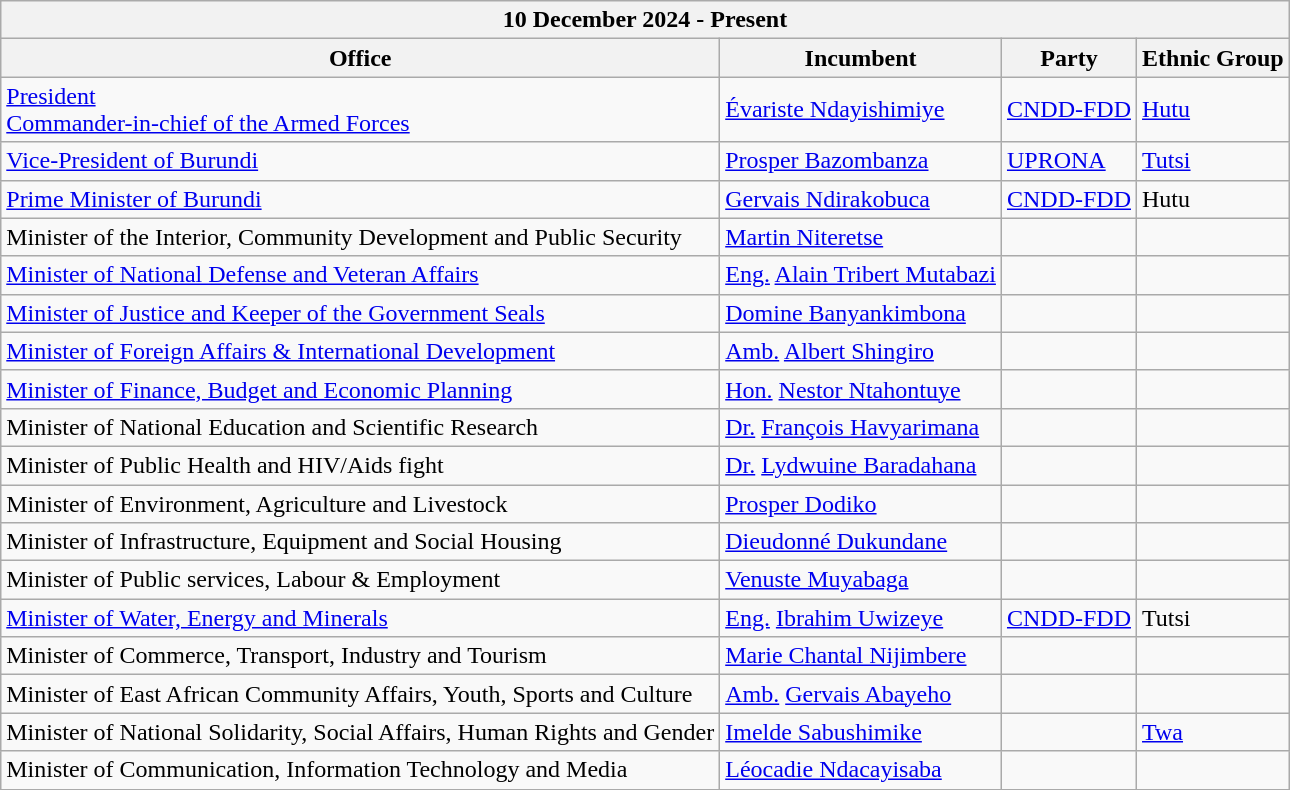<table class="wikitable">
<tr>
<th colspan="4"><strong>10 December 2024 - Present</strong></th>
</tr>
<tr>
<th>Office</th>
<th>Incumbent</th>
<th>Party</th>
<th>Ethnic Group</th>
</tr>
<tr>
<td><a href='#'>President</a> <br> <a href='#'>Commander-in-chief of the Armed Forces</a></td>
<td><a href='#'>Évariste Ndayishimiye</a></td>
<td><a href='#'>CNDD-FDD</a></td>
<td><a href='#'>Hutu</a></td>
</tr>
<tr>
<td><a href='#'>Vice-President of Burundi</a></td>
<td><a href='#'>Prosper Bazombanza</a></td>
<td><a href='#'>UPRONA</a></td>
<td><a href='#'>Tutsi</a></td>
</tr>
<tr>
<td><a href='#'>Prime Minister of Burundi</a></td>
<td><a href='#'>Gervais Ndirakobuca</a></td>
<td><a href='#'>CNDD-FDD</a></td>
<td>Hutu</td>
</tr>
<tr>
<td>Minister of the Interior, Community Development and Public Security</td>
<td><a href='#'>Martin Niteretse</a></td>
<td></td>
<td></td>
</tr>
<tr>
<td><a href='#'>Minister of National Defense and Veteran Affairs</a></td>
<td><a href='#'>Eng.</a> <a href='#'>Alain Tribert Mutabazi</a></td>
<td></td>
<td></td>
</tr>
<tr>
<td><a href='#'>Minister of Justice and Keeper of the Government Seals</a></td>
<td><a href='#'>Domine Banyankimbona</a></td>
<td></td>
<td></td>
</tr>
<tr>
<td><a href='#'>Minister of Foreign Affairs & International Development</a></td>
<td><a href='#'>Amb.</a> <a href='#'>Albert Shingiro</a></td>
<td></td>
<td></td>
</tr>
<tr>
<td><a href='#'>Minister of Finance, Budget and Economic Planning</a></td>
<td><a href='#'>Hon.</a> <a href='#'>Nestor Ntahontuye</a></td>
<td></td>
<td></td>
</tr>
<tr>
<td>Minister of National Education and Scientific Research</td>
<td><a href='#'>Dr.</a> <a href='#'>François Havyarimana</a></td>
<td></td>
<td></td>
</tr>
<tr>
<td>Minister of Public Health and HIV/Aids fight</td>
<td><a href='#'>Dr.</a> <a href='#'>Lydwuine Baradahana</a></td>
<td></td>
<td></td>
</tr>
<tr>
<td>Minister of Environment, Agriculture and Livestock</td>
<td><a href='#'>Prosper Dodiko</a></td>
<td></td>
<td></td>
</tr>
<tr>
<td>Minister of Infrastructure, Equipment and Social Housing</td>
<td><a href='#'>Dieudonné Dukundane</a></td>
<td></td>
<td></td>
</tr>
<tr>
<td>Minister of Public services, Labour & Employment</td>
<td><a href='#'>Venuste Muyabaga</a></td>
<td></td>
<td></td>
</tr>
<tr>
<td><a href='#'>Minister of Water, Energy and Minerals</a></td>
<td><a href='#'>Eng.</a> <a href='#'>Ibrahim Uwizeye</a></td>
<td><a href='#'>CNDD-FDD</a></td>
<td>Tutsi</td>
</tr>
<tr>
<td>Minister of Commerce, Transport, Industry and Tourism</td>
<td><a href='#'>Marie Chantal Nijimbere</a></td>
<td></td>
<td></td>
</tr>
<tr>
<td>Minister of East African Community Affairs, Youth, Sports and Culture</td>
<td><a href='#'>Amb.</a> <a href='#'>Gervais Abayeho</a></td>
<td></td>
<td></td>
</tr>
<tr>
<td>Minister of National Solidarity, Social Affairs, Human Rights and Gender</td>
<td><a href='#'>Imelde Sabushimike</a></td>
<td></td>
<td><a href='#'>Twa</a></td>
</tr>
<tr>
<td>Minister of Communication, Information Technology and Media</td>
<td><a href='#'>Léocadie Ndacayisaba</a></td>
<td></td>
<td></td>
</tr>
</table>
